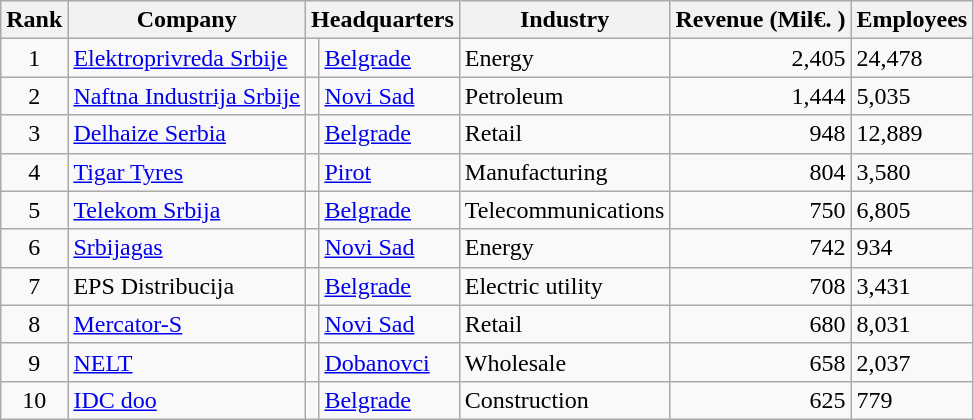<table class="wikitable sortable">
<tr>
<th>Rank</th>
<th>Company</th>
<th colspan=2>Headquarters</th>
<th>Industry</th>
<th>Revenue (Mil€. )</th>
<th>Employees</th>
</tr>
<tr>
<td style="text-align:center;">1</td>
<td><a href='#'>Elektroprivreda Srbije</a></td>
<td></td>
<td><a href='#'>Belgrade</a></td>
<td>Energy</td>
<td style="text-align:right;">2,405</td>
<td>24,478</td>
</tr>
<tr>
<td style="text-align:center;">2</td>
<td><a href='#'>Naftna Industrija Srbije</a></td>
<td></td>
<td><a href='#'>Novi Sad</a></td>
<td>Petroleum</td>
<td style="text-align:right;">1,444</td>
<td>5,035</td>
</tr>
<tr>
<td style="text-align:center;">3</td>
<td><a href='#'>Delhaize Serbia</a></td>
<td></td>
<td><a href='#'>Belgrade</a></td>
<td>Retail</td>
<td style="text-align:right;">948</td>
<td>12,889</td>
</tr>
<tr>
<td style="text-align:center;">4</td>
<td><a href='#'>Tigar Tyres</a></td>
<td></td>
<td><a href='#'>Pirot</a></td>
<td>Manufacturing</td>
<td style="text-align:right;">804</td>
<td>3,580</td>
</tr>
<tr>
<td style="text-align:center;">5</td>
<td><a href='#'>Telekom Srbija</a></td>
<td></td>
<td><a href='#'>Belgrade</a></td>
<td>Telecommunications</td>
<td style="text-align:right;">750</td>
<td>6,805</td>
</tr>
<tr>
<td style="text-align:center;">6</td>
<td><a href='#'>Srbijagas</a></td>
<td></td>
<td><a href='#'>Novi Sad</a></td>
<td>Energy</td>
<td style="text-align:right;">742</td>
<td>934</td>
</tr>
<tr>
<td style="text-align:center;">7</td>
<td>EPS Distribucija</td>
<td></td>
<td><a href='#'>Belgrade</a></td>
<td>Electric utility</td>
<td style="text-align:right;">708</td>
<td>3,431</td>
</tr>
<tr>
<td style="text-align:center;">8</td>
<td><a href='#'>Mercator-S</a></td>
<td></td>
<td><a href='#'>Novi Sad</a></td>
<td>Retail</td>
<td style="text-align:right;">680</td>
<td>8,031</td>
</tr>
<tr>
<td style="text-align:center;">9</td>
<td><a href='#'>NELT</a></td>
<td></td>
<td><a href='#'>Dobanovci</a></td>
<td>Wholesale</td>
<td style="text-align:right;">658</td>
<td>2,037</td>
</tr>
<tr>
<td style="text-align:center;">10</td>
<td><a href='#'>IDC doo</a></td>
<td></td>
<td><a href='#'>Belgrade</a></td>
<td>Construction</td>
<td style="text-align:right;">625</td>
<td>779</td>
</tr>
</table>
